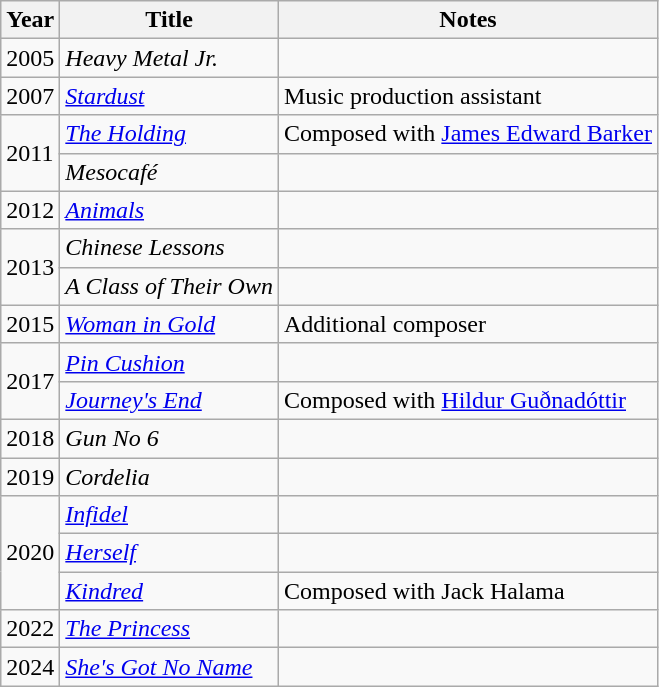<table class="wikitable">
<tr>
<th>Year</th>
<th>Title</th>
<th>Notes</th>
</tr>
<tr>
<td>2005</td>
<td><em>Heavy Metal Jr.</em></td>
<td></td>
</tr>
<tr>
<td>2007</td>
<td><em><a href='#'>Stardust</a></em></td>
<td>Music production assistant</td>
</tr>
<tr>
<td rowspan="2">2011</td>
<td><em><a href='#'>The Holding</a></em></td>
<td>Composed with <a href='#'>James Edward Barker</a></td>
</tr>
<tr>
<td><em>Mesocafé</em></td>
<td></td>
</tr>
<tr>
<td>2012</td>
<td><em><a href='#'>Animals</a></em></td>
<td></td>
</tr>
<tr>
<td rowspan="2">2013</td>
<td><em>Chinese Lessons</em></td>
<td></td>
</tr>
<tr>
<td><em>A Class of Their Own</em></td>
<td></td>
</tr>
<tr>
<td>2015</td>
<td><em><a href='#'>Woman in Gold</a></em></td>
<td>Additional composer</td>
</tr>
<tr>
<td rowspan="2">2017</td>
<td><em><a href='#'>Pin Cushion</a></em></td>
<td></td>
</tr>
<tr>
<td><em><a href='#'>Journey's End</a></em></td>
<td>Composed with <a href='#'>Hildur Guðnadóttir</a></td>
</tr>
<tr>
<td>2018</td>
<td><em>Gun No 6</em></td>
<td></td>
</tr>
<tr>
<td>2019</td>
<td><em>Cordelia</em></td>
<td></td>
</tr>
<tr>
<td rowspan="3">2020</td>
<td><em><a href='#'>Infidel</a></em></td>
<td></td>
</tr>
<tr>
<td><em><a href='#'>Herself</a></em></td>
<td></td>
</tr>
<tr>
<td><em><a href='#'>Kindred</a></em></td>
<td>Composed with Jack Halama</td>
</tr>
<tr>
<td>2022</td>
<td><em><a href='#'>The Princess</a></em></td>
<td></td>
</tr>
<tr>
<td>2024</td>
<td><em><a href='#'>She's Got No Name</a></em></td>
<td></td>
</tr>
</table>
